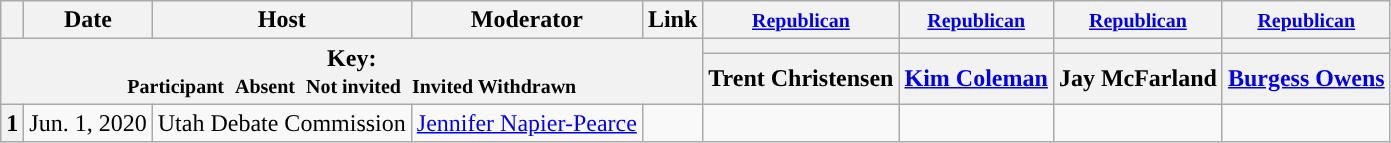<table class="wikitable" style="text-align:center;">
<tr>
<th scope="col"></th>
<th scope="col">Date</th>
<th scope="col">Host</th>
<th scope="col">Moderator</th>
<th scope="col">Link</th>
<th scope="col"><small><a href='#'>Republican</a></small></th>
<th scope="col"><small><a href='#'>Republican</a></small></th>
<th scope="col"><small><a href='#'>Republican</a></small></th>
<th scope="col"><small><a href='#'>Republican</a></small></th>
</tr>
<tr>
<th colspan="5" rowspan="2">Key:<br> <small>Participant </small>  <small>Absent </small>  <small>Not invited </small>  <small>Invited  Withdrawn</small></th>
<th scope="col" style="background:"></th>
<th scope="col" style="background:"></th>
<th scope="col" style="background:"></th>
<th scope="col" style="background:"></th>
</tr>
<tr>
<th scope="col">Trent Christensen</th>
<th scope="col"><a href='#'>Kim Coleman</a></th>
<th scope="col">Jay McFarland</th>
<th scope="col"><a href='#'>Burgess Owens</a></th>
</tr>
<tr>
<th>1</th>
<td style="white-space:nowrap;">Jun. 1, 2020</td>
<td style="white-space:nowrap;">Utah Debate Commission</td>
<td style="white-space:nowrap;"><a href='#'>Jennifer Napier-Pearce</a></td>
<td style="white-space:nowrap;"></td>
<td></td>
<td></td>
<td></td>
<td></td>
</tr>
</table>
